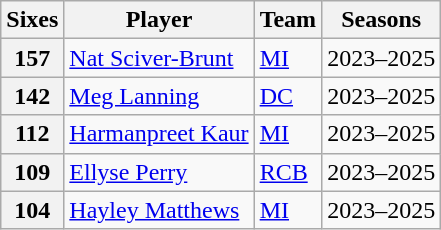<table class="wikitable">
<tr>
<th>Sixes</th>
<th>Player</th>
<th>Team</th>
<th>Seasons</th>
</tr>
<tr>
<th scope="row" style="text-align:center;">157</th>
<td><a href='#'>Nat Sciver-Brunt</a></td>
<td><a href='#'>MI</a></td>
<td>2023–2025</td>
</tr>
<tr>
<th scope="row" style="text-align:center;">142</th>
<td><a href='#'>Meg Lanning</a></td>
<td><a href='#'>DC</a></td>
<td>2023–2025</td>
</tr>
<tr>
<th scope="row" style="text-align:center;">112</th>
<td><a href='#'>Harmanpreet Kaur</a></td>
<td><a href='#'>MI</a></td>
<td>2023–2025</td>
</tr>
<tr>
<th scope="row" style="text-align:center;">109</th>
<td><a href='#'>Ellyse Perry</a></td>
<td><a href='#'>RCB</a></td>
<td>2023–2025</td>
</tr>
<tr>
<th scope="row" style="text-align:center;">104</th>
<td><a href='#'>Hayley Matthews</a></td>
<td><a href='#'>MI</a></td>
<td>2023–2025</td>
</tr>
</table>
